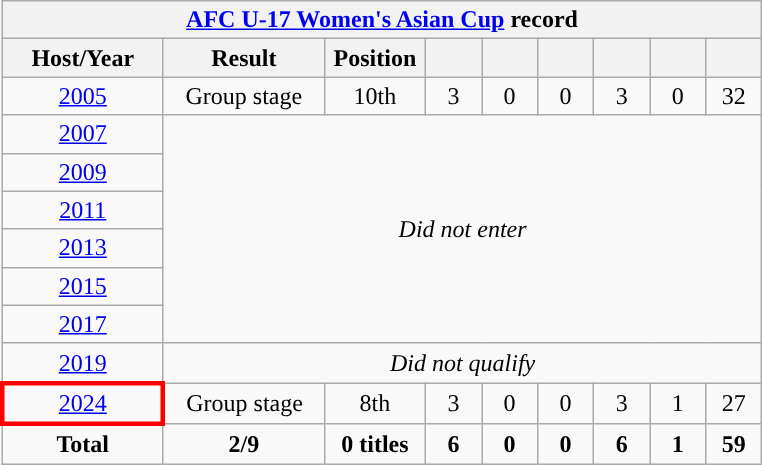<table class="wikitable" style="text-align: center;">
<tr>
<th colspan=9 style="background:color: #0000FF;"><a href='#'>AFC U-17 Women's Asian Cup</a> record</th>
</tr>
<tr>
<th style="width:100px;">Host/Year</th>
<th style="width:100px;">Result</th>
<th style="width:60px;">Position</th>
<th style="width:30px;"></th>
<th style="width:30px;"></th>
<th style="width:30px;"></th>
<th style="width:30px;"></th>
<th style="width:30px;"></th>
<th style="width:30px;"></th>
</tr>
<tr>
<td> <a href='#'>2005</a></td>
<td>Group stage</td>
<td>10th</td>
<td>3</td>
<td>0</td>
<td>0</td>
<td>3</td>
<td>0</td>
<td>32</td>
</tr>
<tr>
<td> <a href='#'>2007</a></td>
<td rowspan=6 colspan=8><em>Did not enter</em></td>
</tr>
<tr>
<td> <a href='#'>2009</a></td>
</tr>
<tr>
<td> <a href='#'>2011</a></td>
</tr>
<tr>
<td> <a href='#'>2013</a></td>
</tr>
<tr>
<td> <a href='#'>2015</a></td>
</tr>
<tr>
<td> <a href='#'>2017</a></td>
</tr>
<tr>
<td> <a href='#'>2019</a></td>
<td colspan=8><em>Did not qualify</em></td>
</tr>
<tr>
<td style="border: 3px solid red"> <a href='#'>2024</a></td>
<td>Group stage</td>
<td>8th</td>
<td>3</td>
<td>0</td>
<td>0</td>
<td>3</td>
<td>1</td>
<td>27</td>
</tr>
<tr>
<td><strong>Total</strong></td>
<td><strong>2/9</strong></td>
<td><strong>0 titles</strong></td>
<td><strong>6</strong></td>
<td><strong>0</strong></td>
<td><strong>0</strong></td>
<td><strong>6</strong></td>
<td><strong>1</strong></td>
<td><strong>59</strong></td>
</tr>
</table>
